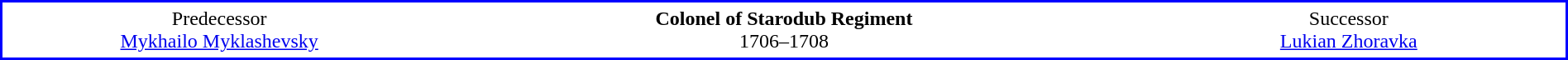<table style="clear:both; background-color: white; border-style: solid; border-color:blue; border-width:2px; vertical-align:top; text-align:center; border-collapse: collapse;width:100%;margin-top:3px;" cellpadding="4" cellspacing"0">
<tr>
<td width="25%">Predecessor<br><a href='#'>Mykhailo Myklashevsky</a></td>
<td width="10%"></td>
<td width="20%"><strong>Colonel of Starodub Regiment</strong><br>1706–1708</td>
<td width="10%"></td>
<td width="25%">Successor<br><a href='#'>Lukian Zhoravka</a></td>
</tr>
</table>
